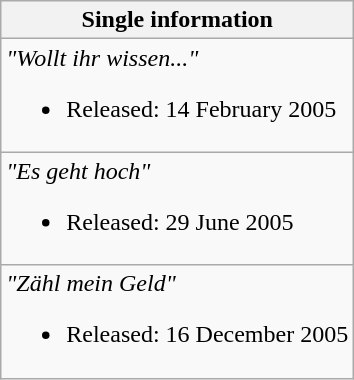<table class="wikitable">
<tr>
<th>Single information</th>
</tr>
<tr>
<td><em>"Wollt ihr wissen..."</em><br><ul><li>Released: 14 February 2005</li></ul></td>
</tr>
<tr>
<td><em>"Es geht hoch"</em><br><ul><li>Released: 29 June 2005</li></ul></td>
</tr>
<tr>
<td><em>"Zähl mein Geld"</em><br><ul><li>Released: 16 December 2005</li></ul></td>
</tr>
</table>
